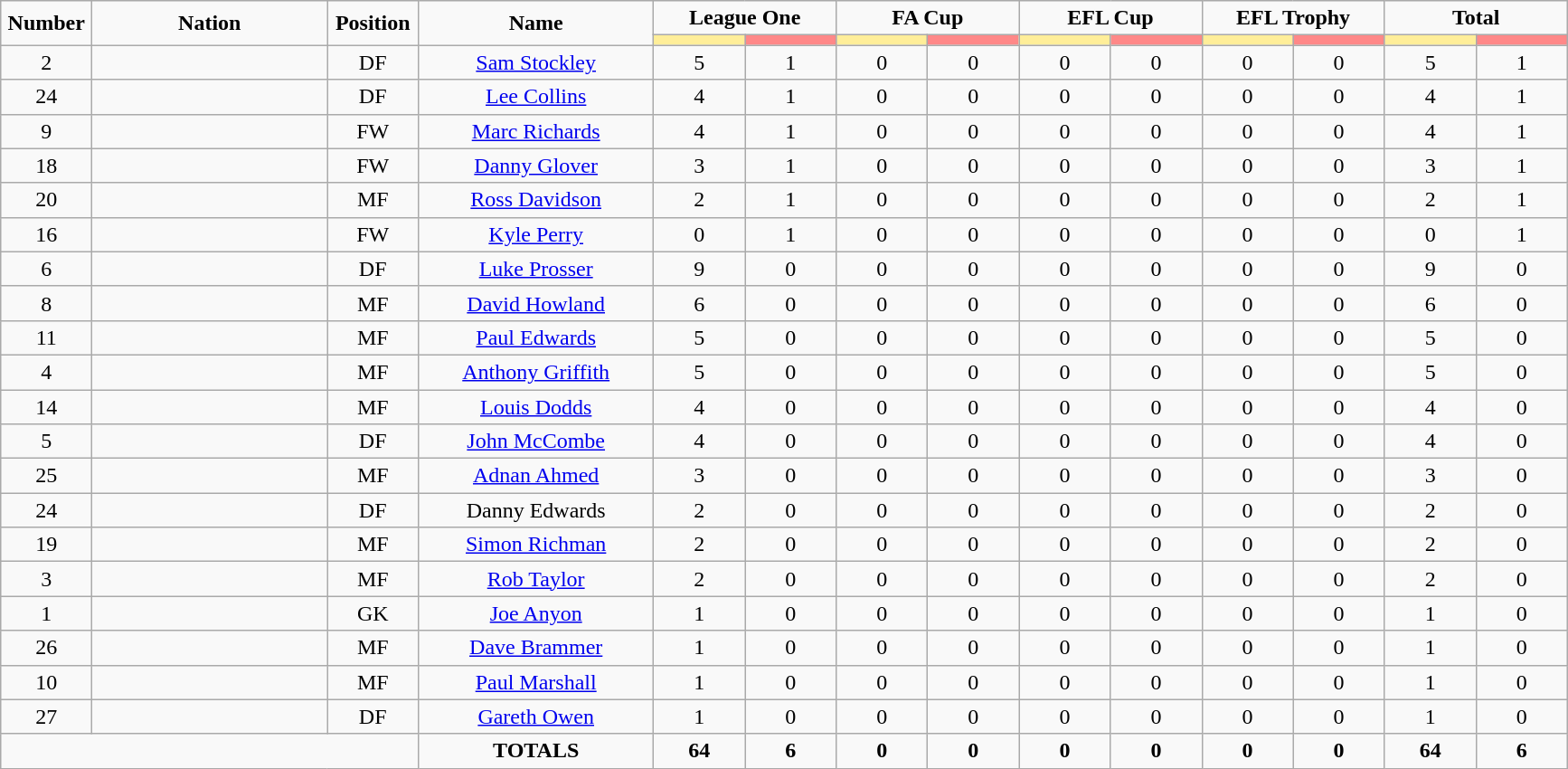<table class="wikitable" style="font-size: 100%; text-align: center;">
<tr>
<td rowspan="2" width="60" align="center"><strong>Number</strong></td>
<td rowspan="2" width="15%" align="center"><strong>Nation</strong></td>
<td rowspan="2" width="60" align="center"><strong>Position</strong></td>
<td rowspan="2" width="15%" align="center"><strong>Name</strong></td>
<td colspan="2" align="center"><strong>League One</strong></td>
<td colspan="2" align="center"><strong>FA Cup</strong></td>
<td colspan="2" align="center"><strong>EFL Cup</strong></td>
<td colspan="2" align="center"><strong>EFL Trophy</strong></td>
<td colspan="2" align="center"><strong>Total</strong></td>
</tr>
<tr>
<th width=60 style="background: #FFEE99"></th>
<th width=60 style="background: #FF8888"></th>
<th width=60 style="background: #FFEE99"></th>
<th width=60 style="background: #FF8888"></th>
<th width=60 style="background: #FFEE99"></th>
<th width=60 style="background: #FF8888"></th>
<th width=60 style="background: #FFEE99"></th>
<th width=60 style="background: #FF8888"></th>
<th width=60 style="background: #FFEE99"></th>
<th width=60 style="background: #FF8888"></th>
</tr>
<tr>
<td>2</td>
<td></td>
<td>DF</td>
<td><a href='#'>Sam Stockley</a></td>
<td>5</td>
<td>1</td>
<td>0</td>
<td>0</td>
<td>0</td>
<td>0</td>
<td>0</td>
<td>0</td>
<td>5</td>
<td>1</td>
</tr>
<tr>
<td>24</td>
<td></td>
<td>DF</td>
<td><a href='#'>Lee Collins</a></td>
<td>4</td>
<td>1</td>
<td>0</td>
<td>0</td>
<td>0</td>
<td>0</td>
<td>0</td>
<td>0</td>
<td>4</td>
<td>1</td>
</tr>
<tr>
<td>9</td>
<td></td>
<td>FW</td>
<td><a href='#'>Marc Richards</a></td>
<td>4</td>
<td>1</td>
<td>0</td>
<td>0</td>
<td>0</td>
<td>0</td>
<td>0</td>
<td>0</td>
<td>4</td>
<td>1</td>
</tr>
<tr>
<td>18</td>
<td></td>
<td>FW</td>
<td><a href='#'>Danny Glover</a></td>
<td>3</td>
<td>1</td>
<td>0</td>
<td>0</td>
<td>0</td>
<td>0</td>
<td>0</td>
<td>0</td>
<td>3</td>
<td>1</td>
</tr>
<tr>
<td>20</td>
<td></td>
<td>MF</td>
<td><a href='#'>Ross Davidson</a></td>
<td>2</td>
<td>1</td>
<td>0</td>
<td>0</td>
<td>0</td>
<td>0</td>
<td>0</td>
<td>0</td>
<td>2</td>
<td>1</td>
</tr>
<tr>
<td>16</td>
<td></td>
<td>FW</td>
<td><a href='#'>Kyle Perry</a></td>
<td>0</td>
<td>1</td>
<td>0</td>
<td>0</td>
<td>0</td>
<td>0</td>
<td>0</td>
<td>0</td>
<td>0</td>
<td>1</td>
</tr>
<tr>
<td>6</td>
<td></td>
<td>DF</td>
<td><a href='#'>Luke Prosser</a></td>
<td>9</td>
<td>0</td>
<td>0</td>
<td>0</td>
<td>0</td>
<td>0</td>
<td>0</td>
<td>0</td>
<td>9</td>
<td>0</td>
</tr>
<tr>
<td>8</td>
<td></td>
<td>MF</td>
<td><a href='#'>David Howland</a></td>
<td>6</td>
<td>0</td>
<td>0</td>
<td>0</td>
<td>0</td>
<td>0</td>
<td>0</td>
<td>0</td>
<td>6</td>
<td>0</td>
</tr>
<tr>
<td>11</td>
<td></td>
<td>MF</td>
<td><a href='#'>Paul Edwards</a></td>
<td>5</td>
<td>0</td>
<td>0</td>
<td>0</td>
<td>0</td>
<td>0</td>
<td>0</td>
<td>0</td>
<td>5</td>
<td>0</td>
</tr>
<tr>
<td>4</td>
<td></td>
<td>MF</td>
<td><a href='#'>Anthony Griffith</a></td>
<td>5</td>
<td>0</td>
<td>0</td>
<td>0</td>
<td>0</td>
<td>0</td>
<td>0</td>
<td>0</td>
<td>5</td>
<td>0</td>
</tr>
<tr>
<td>14</td>
<td></td>
<td>MF</td>
<td><a href='#'>Louis Dodds</a></td>
<td>4</td>
<td>0</td>
<td>0</td>
<td>0</td>
<td>0</td>
<td>0</td>
<td>0</td>
<td>0</td>
<td>4</td>
<td>0</td>
</tr>
<tr>
<td>5</td>
<td></td>
<td>DF</td>
<td><a href='#'>John McCombe</a></td>
<td>4</td>
<td>0</td>
<td>0</td>
<td>0</td>
<td>0</td>
<td>0</td>
<td>0</td>
<td>0</td>
<td>4</td>
<td>0</td>
</tr>
<tr>
<td>25</td>
<td></td>
<td>MF</td>
<td><a href='#'>Adnan Ahmed</a></td>
<td>3</td>
<td>0</td>
<td>0</td>
<td>0</td>
<td>0</td>
<td>0</td>
<td>0</td>
<td>0</td>
<td>3</td>
<td>0</td>
</tr>
<tr>
<td>24</td>
<td></td>
<td>DF</td>
<td>Danny Edwards</td>
<td>2</td>
<td>0</td>
<td>0</td>
<td>0</td>
<td>0</td>
<td>0</td>
<td>0</td>
<td>0</td>
<td>2</td>
<td>0</td>
</tr>
<tr>
<td>19</td>
<td></td>
<td>MF</td>
<td><a href='#'>Simon Richman</a></td>
<td>2</td>
<td>0</td>
<td>0</td>
<td>0</td>
<td>0</td>
<td>0</td>
<td>0</td>
<td>0</td>
<td>2</td>
<td>0</td>
</tr>
<tr>
<td>3</td>
<td></td>
<td>MF</td>
<td><a href='#'>Rob Taylor</a></td>
<td>2</td>
<td>0</td>
<td>0</td>
<td>0</td>
<td>0</td>
<td>0</td>
<td>0</td>
<td>0</td>
<td>2</td>
<td>0</td>
</tr>
<tr>
<td>1</td>
<td></td>
<td>GK</td>
<td><a href='#'>Joe Anyon</a></td>
<td>1</td>
<td>0</td>
<td>0</td>
<td>0</td>
<td>0</td>
<td>0</td>
<td>0</td>
<td>0</td>
<td>1</td>
<td>0</td>
</tr>
<tr>
<td>26</td>
<td></td>
<td>MF</td>
<td><a href='#'>Dave Brammer</a></td>
<td>1</td>
<td>0</td>
<td>0</td>
<td>0</td>
<td>0</td>
<td>0</td>
<td>0</td>
<td>0</td>
<td>1</td>
<td>0</td>
</tr>
<tr>
<td>10</td>
<td></td>
<td>MF</td>
<td><a href='#'>Paul Marshall</a></td>
<td>1</td>
<td>0</td>
<td>0</td>
<td>0</td>
<td>0</td>
<td>0</td>
<td>0</td>
<td>0</td>
<td>1</td>
<td>0</td>
</tr>
<tr>
<td>27</td>
<td></td>
<td>DF</td>
<td><a href='#'>Gareth Owen</a></td>
<td>1</td>
<td>0</td>
<td>0</td>
<td>0</td>
<td>0</td>
<td>0</td>
<td>0</td>
<td>0</td>
<td>1</td>
<td>0</td>
</tr>
<tr>
<td colspan="3"></td>
<td><strong>TOTALS</strong></td>
<td><strong>64</strong></td>
<td><strong>6</strong></td>
<td><strong>0</strong></td>
<td><strong>0</strong></td>
<td><strong>0</strong></td>
<td><strong>0</strong></td>
<td><strong>0</strong></td>
<td><strong>0</strong></td>
<td><strong>64</strong></td>
<td><strong>6</strong></td>
</tr>
</table>
